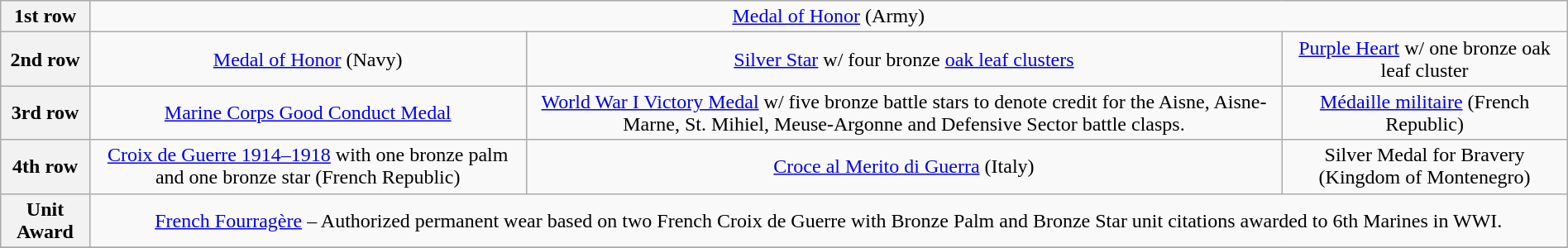<table class="wikitable" style="margin:1em auto; text-align:center;">
<tr>
<th>1st row</th>
<td colspan="7"><a href='#'>Medal of Honor</a> (Army)</td>
</tr>
<tr>
<th>2nd row</th>
<td colspan="3"><a href='#'>Medal of Honor</a> (Navy)</td>
<td colspan="3"><a href='#'>Silver Star</a> w/ four bronze <a href='#'>oak leaf clusters</a></td>
<td colspan="3"><a href='#'>Purple Heart</a> w/ one bronze oak leaf cluster</td>
</tr>
<tr>
<th>3rd row</th>
<td colspan="3"><a href='#'>Marine Corps Good Conduct Medal</a></td>
<td colspan="3"><a href='#'>World War I Victory Medal</a> w/ five bronze battle stars to denote credit for the Aisne, Aisne-Marne, St. Mihiel, Meuse-Argonne and Defensive Sector battle clasps.</td>
<td colspan="3"><a href='#'>Médaille militaire</a> (French Republic)</td>
</tr>
<tr>
<th>4th row</th>
<td colspan="3"><a href='#'>Croix de Guerre 1914–1918</a> with one bronze palm and one bronze star (French Republic)</td>
<td colspan="3"><a href='#'>Croce al Merito di Guerra</a> (Italy)</td>
<td colspan="3">Silver Medal for Bravery (Kingdom of Montenegro)</td>
</tr>
<tr>
<th>Unit Award</th>
<td colspan="7"><a href='#'>French Fourragère</a> – Authorized permanent wear based on two French Croix de Guerre with Bronze Palm and Bronze Star unit citations awarded to 6th Marines in WWI.</td>
</tr>
<tr>
</tr>
<tr>
</tr>
</table>
